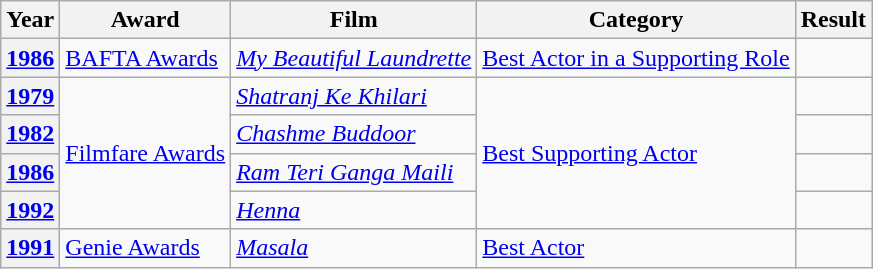<table class="wikitable sortable">
<tr>
<th>Year</th>
<th>Award</th>
<th>Film</th>
<th>Category</th>
<th>Result</th>
</tr>
<tr>
<th><a href='#'>1986</a></th>
<td><a href='#'>BAFTA Awards</a></td>
<td><em><a href='#'>My Beautiful Laundrette</a></em></td>
<td><a href='#'>Best Actor in a Supporting Role</a></td>
<td></td>
</tr>
<tr>
<th><a href='#'>1979</a></th>
<td rowspan="4"><a href='#'>Filmfare Awards</a></td>
<td><em><a href='#'>Shatranj Ke Khilari</a></em></td>
<td rowspan="4"><a href='#'>Best Supporting Actor</a></td>
<td></td>
</tr>
<tr>
<th><a href='#'>1982</a></th>
<td><em><a href='#'>Chashme Buddoor</a></em></td>
<td></td>
</tr>
<tr>
<th><a href='#'>1986</a></th>
<td><em><a href='#'>Ram Teri Ganga Maili</a></em></td>
<td></td>
</tr>
<tr>
<th><a href='#'>1992</a></th>
<td><em><a href='#'>Henna</a></em></td>
<td></td>
</tr>
<tr>
<th><a href='#'>1991</a></th>
<td><a href='#'>Genie Awards</a></td>
<td><em><a href='#'>Masala</a></em></td>
<td><a href='#'>Best Actor</a></td>
<td></td>
</tr>
</table>
